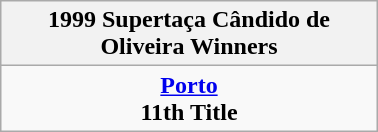<table class="wikitable" style="text-align: center; margin: 0 auto; width: 20%">
<tr>
<th>1999 Supertaça Cândido de Oliveira Winners</th>
</tr>
<tr>
<td><strong><a href='#'>Porto</a></strong><br><strong>11th Title</strong></td>
</tr>
</table>
